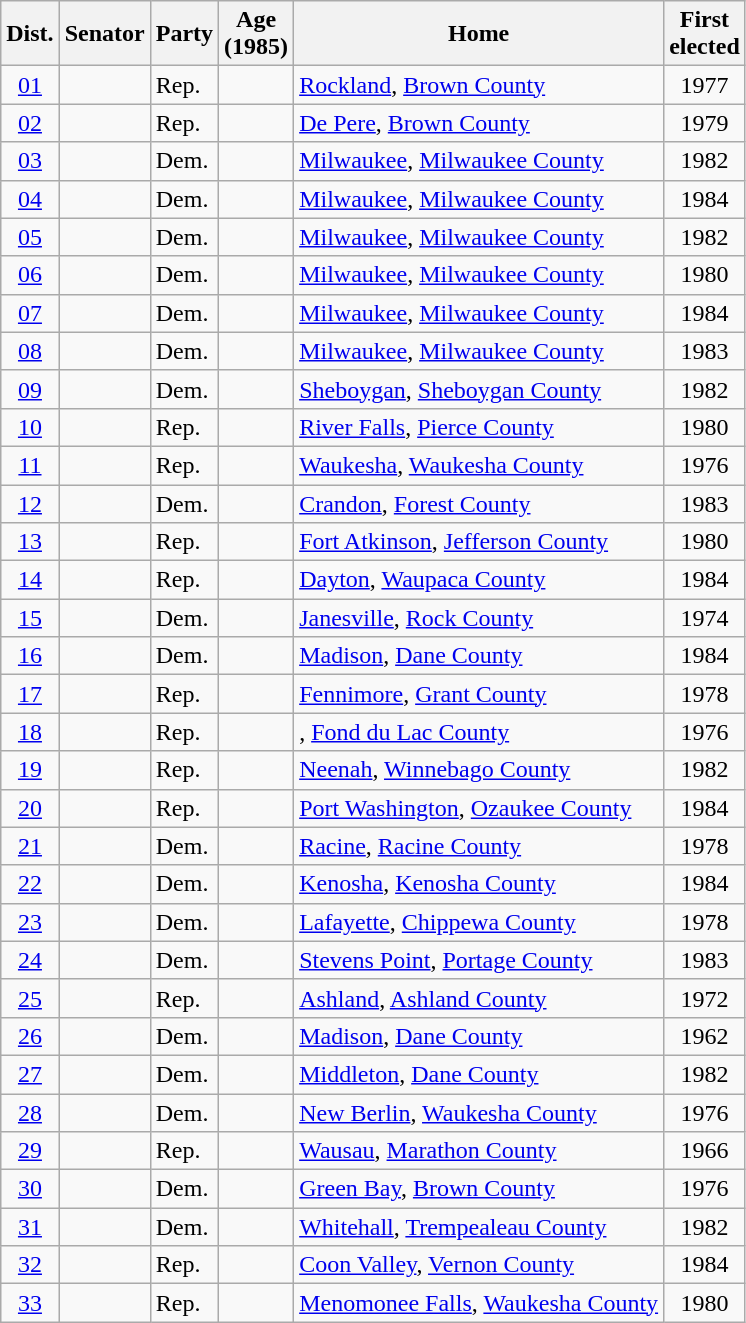<table class="wikitable sortable">
<tr>
<th>Dist.</th>
<th>Senator</th>
<th>Party</th>
<th>Age<br>(1985)</th>
<th>Home</th>
<th>First<br>elected</th>
</tr>
<tr>
<td align="center"><a href='#'>01</a></td>
<td></td>
<td>Rep.</td>
<td align="center"></td>
<td><a href='#'>Rockland</a>, <a href='#'>Brown County</a></td>
<td align="center">1977</td>
</tr>
<tr>
<td align="center"><a href='#'>02</a></td>
<td></td>
<td>Rep.</td>
<td align="center"></td>
<td><a href='#'>De Pere</a>, <a href='#'>Brown County</a></td>
<td align="center">1979</td>
</tr>
<tr>
<td align="center"><a href='#'>03</a></td>
<td></td>
<td>Dem.</td>
<td align="center"></td>
<td><a href='#'>Milwaukee</a>, <a href='#'>Milwaukee County</a></td>
<td align="center">1982</td>
</tr>
<tr>
<td align="center"><a href='#'>04</a></td>
<td></td>
<td>Dem.</td>
<td align="center"></td>
<td><a href='#'>Milwaukee</a>, <a href='#'>Milwaukee County</a></td>
<td align="center">1984</td>
</tr>
<tr>
<td align="center"><a href='#'>05</a></td>
<td></td>
<td>Dem.</td>
<td align="center"></td>
<td><a href='#'>Milwaukee</a>, <a href='#'>Milwaukee County</a></td>
<td align="center">1982</td>
</tr>
<tr>
<td align="center"><a href='#'>06</a></td>
<td></td>
<td>Dem.</td>
<td align="center"></td>
<td><a href='#'>Milwaukee</a>, <a href='#'>Milwaukee County</a></td>
<td align="center">1980</td>
</tr>
<tr>
<td align="center"><a href='#'>07</a></td>
<td></td>
<td>Dem.</td>
<td align="center"></td>
<td><a href='#'>Milwaukee</a>, <a href='#'>Milwaukee County</a></td>
<td align="center">1984</td>
</tr>
<tr>
<td align="center"><a href='#'>08</a></td>
<td></td>
<td>Dem.</td>
<td align="center"></td>
<td><a href='#'>Milwaukee</a>, <a href='#'>Milwaukee County</a></td>
<td align="center">1983</td>
</tr>
<tr>
<td align="center"><a href='#'>09</a></td>
<td></td>
<td>Dem.</td>
<td align="center"></td>
<td><a href='#'>Sheboygan</a>, <a href='#'>Sheboygan County</a></td>
<td align="center">1982</td>
</tr>
<tr>
<td align="center"><a href='#'>10</a></td>
<td></td>
<td>Rep.</td>
<td align="center"></td>
<td><a href='#'>River Falls</a>, <a href='#'>Pierce County</a></td>
<td align="center">1980</td>
</tr>
<tr>
<td align="center"><a href='#'>11</a></td>
<td></td>
<td>Rep.</td>
<td align="center"></td>
<td><a href='#'>Waukesha</a>, <a href='#'>Waukesha County</a></td>
<td align="center">1976</td>
</tr>
<tr>
<td align="center"><a href='#'>12</a></td>
<td></td>
<td>Dem.</td>
<td align="center"></td>
<td><a href='#'>Crandon</a>, <a href='#'>Forest County</a></td>
<td align="center">1983</td>
</tr>
<tr>
<td align="center"><a href='#'>13</a></td>
<td></td>
<td>Rep.</td>
<td align="center"></td>
<td><a href='#'>Fort Atkinson</a>, <a href='#'>Jefferson County</a></td>
<td align="center">1980</td>
</tr>
<tr>
<td align="center"><a href='#'>14</a></td>
<td></td>
<td>Rep.</td>
<td align="center"></td>
<td><a href='#'>Dayton</a>, <a href='#'>Waupaca County</a></td>
<td align="center">1984</td>
</tr>
<tr>
<td align="center"><a href='#'>15</a></td>
<td></td>
<td>Dem.</td>
<td align="center"></td>
<td><a href='#'>Janesville</a>, <a href='#'>Rock County</a></td>
<td align="center">1974</td>
</tr>
<tr>
<td align="center"><a href='#'>16</a></td>
<td></td>
<td>Dem.</td>
<td align="center"></td>
<td><a href='#'>Madison</a>, <a href='#'>Dane County</a></td>
<td align="center">1984</td>
</tr>
<tr>
<td align="center"><a href='#'>17</a></td>
<td></td>
<td>Rep.</td>
<td align="center"></td>
<td><a href='#'>Fennimore</a>, <a href='#'>Grant County</a></td>
<td align="center">1978</td>
</tr>
<tr>
<td align="center"><a href='#'>18</a></td>
<td></td>
<td>Rep.</td>
<td align="center"></td>
<td>, <a href='#'>Fond du Lac County</a></td>
<td align="center">1976</td>
</tr>
<tr>
<td align="center"><a href='#'>19</a></td>
<td></td>
<td>Rep.</td>
<td align="center"></td>
<td><a href='#'>Neenah</a>, <a href='#'>Winnebago County</a></td>
<td align="center">1982</td>
</tr>
<tr>
<td align="center"><a href='#'>20</a></td>
<td></td>
<td>Rep.</td>
<td align="center"></td>
<td><a href='#'>Port Washington</a>, <a href='#'>Ozaukee County</a></td>
<td align="center">1984</td>
</tr>
<tr>
<td align="center"><a href='#'>21</a></td>
<td></td>
<td>Dem.</td>
<td align="center"></td>
<td><a href='#'>Racine</a>, <a href='#'>Racine County</a></td>
<td align="center">1978</td>
</tr>
<tr>
<td align="center"><a href='#'>22</a></td>
<td></td>
<td>Dem.</td>
<td align="center"></td>
<td><a href='#'>Kenosha</a>, <a href='#'>Kenosha County</a></td>
<td align="center">1984</td>
</tr>
<tr>
<td align="center"><a href='#'>23</a></td>
<td></td>
<td>Dem.</td>
<td align="center"></td>
<td><a href='#'>Lafayette</a>, <a href='#'>Chippewa County</a></td>
<td align="center">1978</td>
</tr>
<tr>
<td align="center"><a href='#'>24</a></td>
<td></td>
<td>Dem.</td>
<td align="center"></td>
<td><a href='#'>Stevens Point</a>, <a href='#'>Portage County</a></td>
<td align="center">1983</td>
</tr>
<tr>
<td align="center"><a href='#'>25</a></td>
<td></td>
<td>Rep.</td>
<td align="center"></td>
<td><a href='#'>Ashland</a>, <a href='#'>Ashland County</a></td>
<td align="center">1972</td>
</tr>
<tr>
<td align="center"><a href='#'>26</a></td>
<td></td>
<td>Dem.</td>
<td align="center"></td>
<td><a href='#'>Madison</a>, <a href='#'>Dane County</a></td>
<td align="center">1962</td>
</tr>
<tr>
<td align="center"><a href='#'>27</a></td>
<td></td>
<td>Dem.</td>
<td align="center"></td>
<td><a href='#'>Middleton</a>, <a href='#'>Dane County</a></td>
<td align="center">1982</td>
</tr>
<tr>
<td align="center"><a href='#'>28</a></td>
<td></td>
<td>Dem.</td>
<td align="center"></td>
<td><a href='#'>New Berlin</a>, <a href='#'>Waukesha County</a></td>
<td align="center">1976</td>
</tr>
<tr>
<td align="center"><a href='#'>29</a></td>
<td></td>
<td>Rep.</td>
<td align="center"></td>
<td><a href='#'>Wausau</a>, <a href='#'>Marathon County</a></td>
<td align="center">1966</td>
</tr>
<tr>
<td align="center"><a href='#'>30</a></td>
<td></td>
<td>Dem.</td>
<td align="center"></td>
<td><a href='#'>Green Bay</a>, <a href='#'>Brown County</a></td>
<td align="center">1976</td>
</tr>
<tr>
<td align="center"><a href='#'>31</a></td>
<td></td>
<td>Dem.</td>
<td align="center"></td>
<td><a href='#'>Whitehall</a>, <a href='#'>Trempealeau County</a></td>
<td align="center">1982</td>
</tr>
<tr>
<td align="center"><a href='#'>32</a></td>
<td></td>
<td>Rep.</td>
<td align="center"></td>
<td><a href='#'>Coon Valley</a>, <a href='#'>Vernon County</a></td>
<td align="center">1984</td>
</tr>
<tr>
<td align="center"><a href='#'>33</a></td>
<td></td>
<td>Rep.</td>
<td align="center"></td>
<td><a href='#'>Menomonee Falls</a>, <a href='#'>Waukesha County</a></td>
<td align="center">1980</td>
</tr>
</table>
